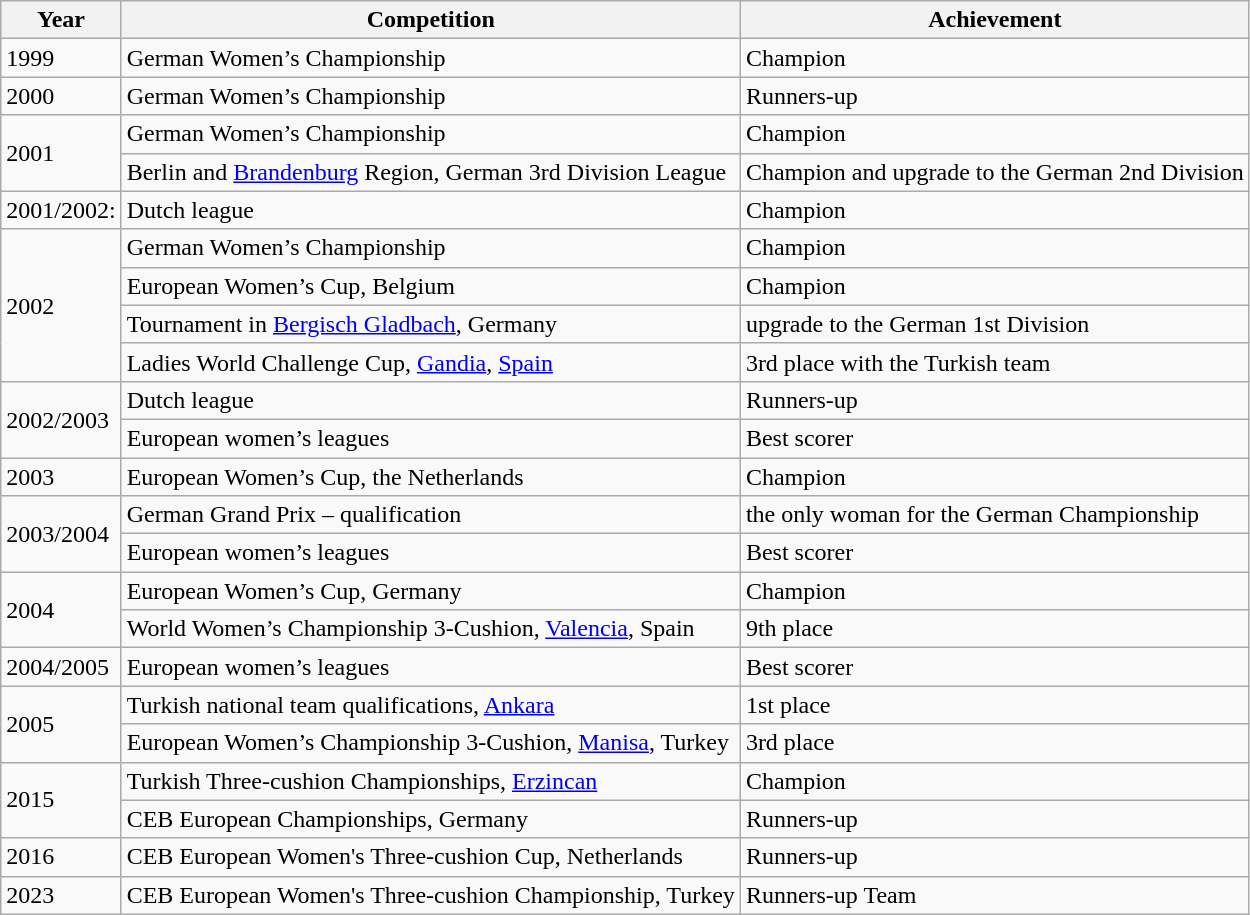<table class=wikitable>
<tr>
<th>Year</th>
<th>Competition</th>
<th>Achievement</th>
</tr>
<tr>
<td>1999</td>
<td>German Women’s Championship</td>
<td>Champion</td>
</tr>
<tr>
<td>2000</td>
<td>German Women’s Championship</td>
<td>Runners-up</td>
</tr>
<tr>
<td rowspan=2>2001</td>
<td>German Women’s Championship</td>
<td>Champion</td>
</tr>
<tr>
<td>Berlin and <a href='#'>Brandenburg</a> Region, German 3rd Division League</td>
<td>Champion and upgrade to the German 2nd Division</td>
</tr>
<tr>
<td>2001/2002:</td>
<td>Dutch league</td>
<td>Champion</td>
</tr>
<tr>
<td rowspan=4>2002</td>
<td>German Women’s Championship</td>
<td>Champion</td>
</tr>
<tr>
<td>European Women’s Cup, Belgium</td>
<td>Champion</td>
</tr>
<tr>
<td>Tournament in <a href='#'>Bergisch Gladbach</a>, Germany</td>
<td>upgrade to the German 1st Division</td>
</tr>
<tr>
<td>Ladies World Challenge Cup, <a href='#'>Gandia</a>, <a href='#'>Spain</a></td>
<td>3rd place with the Turkish team</td>
</tr>
<tr>
<td rowspan=2>2002/2003</td>
<td>Dutch league</td>
<td>Runners-up</td>
</tr>
<tr>
<td>European women’s leagues</td>
<td>Best scorer</td>
</tr>
<tr>
<td>2003</td>
<td>European Women’s Cup, the Netherlands</td>
<td>Champion</td>
</tr>
<tr>
<td rowspan=2>2003/2004</td>
<td>German Grand Prix – qualification</td>
<td>the only woman for the German Championship</td>
</tr>
<tr>
<td>European women’s leagues</td>
<td>Best scorer</td>
</tr>
<tr>
<td rowspan=2>2004</td>
<td>European Women’s Cup, Germany</td>
<td>Champion</td>
</tr>
<tr>
<td>World Women’s Championship 3-Cushion, <a href='#'>Valencia</a>, Spain</td>
<td>9th place</td>
</tr>
<tr>
<td>2004/2005</td>
<td>European women’s leagues</td>
<td>Best scorer</td>
</tr>
<tr>
<td rowspan=2>2005</td>
<td>Turkish national team qualifications, <a href='#'>Ankara</a></td>
<td>1st place</td>
</tr>
<tr>
<td>European Women’s Championship 3-Cushion, <a href='#'>Manisa</a>, Turkey</td>
<td>3rd place</td>
</tr>
<tr>
<td rowspan=2>2015</td>
<td>Turkish Three-cushion Championships, <a href='#'>Erzincan</a></td>
<td>Champion</td>
</tr>
<tr>
<td>CEB European Championships, Germany</td>
<td>Runners-up</td>
</tr>
<tr>
<td>2016</td>
<td>CEB European Women's Three-cushion Cup, Netherlands</td>
<td>Runners-up</td>
</tr>
<tr>
<td>2023</td>
<td>CEB European Women's Three-cushion Championship, Turkey</td>
<td>Runners-up Team</td>
</tr>
</table>
